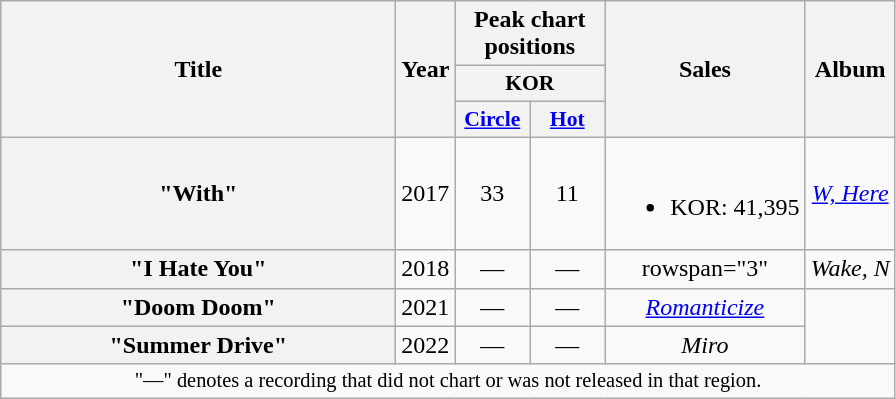<table class="wikitable plainrowheaders" style="text-align:center;">
<tr>
<th scope="col" rowspan="3" style="width:16em;">Title</th>
<th scope="col" rowspan="3">Year</th>
<th scope="col" colspan="2">Peak chart<br>positions</th>
<th scope="col" rowspan="3">Sales</th>
<th scope="col" rowspan="3">Album</th>
</tr>
<tr>
<th scope="col" colspan="2" style="font-size:90%">KOR</th>
</tr>
<tr>
<th scope="col" style="width:3em;font-size:90%;"><a href='#'>Circle</a><br></th>
<th scope="col" style="width:3em;font-size:90%;"><a href='#'>Hot</a><br></th>
</tr>
<tr>
<th scope="row">"With"</th>
<td>2017</td>
<td>33</td>
<td>11</td>
<td><br><ul><li>KOR: 41,395</li></ul></td>
<td><em><a href='#'>W, Here</a></em></td>
</tr>
<tr>
<th scope="row">"I Hate You"</th>
<td>2018</td>
<td>—</td>
<td>—</td>
<td>rowspan="3" </td>
<td><em>Wake, N</em></td>
</tr>
<tr>
<th scope="row">"Doom Doom"</th>
<td>2021</td>
<td>—</td>
<td>—</td>
<td><em><a href='#'>Romanticize</a></em></td>
</tr>
<tr>
<th scope="row">"Summer Drive"<br></th>
<td>2022</td>
<td>—</td>
<td>—</td>
<td><em>Miro</em></td>
</tr>
<tr>
<td colspan="6" style="font-size:85%">"—" denotes a recording that did not chart or was not released in that region.</td>
</tr>
</table>
